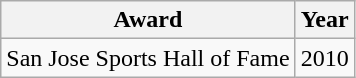<table class="wikitable" border="1">
<tr>
<th>Award</th>
<th>Year</th>
</tr>
<tr>
<td>San Jose Sports Hall of Fame</td>
<td>2010 </td>
</tr>
</table>
